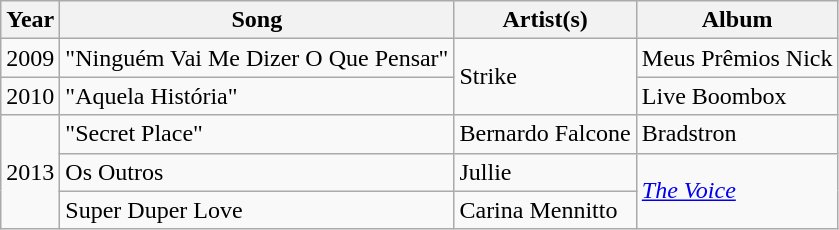<table class="wikitable">
<tr>
<th>Year</th>
<th>Song</th>
<th>Artist(s)</th>
<th>Album</th>
</tr>
<tr>
<td>2009</td>
<td>"Ninguém Vai Me Dizer O Que Pensar"</td>
<td rowspan="2">Strike</td>
<td>Meus Prêmios Nick</td>
</tr>
<tr>
<td>2010</td>
<td>"Aquela História"</td>
<td>Live Boombox</td>
</tr>
<tr>
<td rowspan="3">2013</td>
<td>"Secret Place"</td>
<td>Bernardo Falcone</td>
<td>Bradstron</td>
</tr>
<tr>
<td>Os Outros</td>
<td>Jullie</td>
<td rowspan="2"><em><a href='#'>The Voice</a></em></td>
</tr>
<tr>
<td>Super Duper Love</td>
<td>Carina Mennitto</td>
</tr>
</table>
